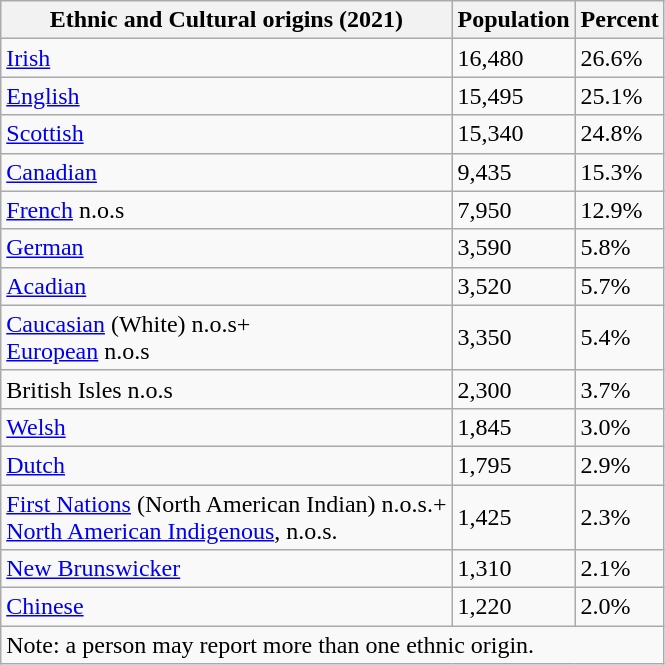<table class="wikitable">
<tr>
<th>Ethnic and Cultural origins (2021)</th>
<th>Population</th>
<th>Percent</th>
</tr>
<tr>
<td><a href='#'>Irish</a></td>
<td>16,480</td>
<td>26.6%</td>
</tr>
<tr>
<td><a href='#'>English</a></td>
<td>15,495</td>
<td>25.1%</td>
</tr>
<tr>
<td><a href='#'>Scottish</a></td>
<td>15,340</td>
<td>24.8%</td>
</tr>
<tr>
<td><a href='#'>Canadian</a></td>
<td>9,435</td>
<td>15.3%</td>
</tr>
<tr>
<td><a href='#'>French</a> n.o.s</td>
<td>7,950</td>
<td>12.9%</td>
</tr>
<tr>
<td><a href='#'>German</a></td>
<td>3,590</td>
<td>5.8%</td>
</tr>
<tr>
<td><a href='#'>Acadian</a></td>
<td>3,520</td>
<td>5.7%</td>
</tr>
<tr>
<td><a href='#'>Caucasian</a> (White) n.o.s+<br><a href='#'>European</a> n.o.s</td>
<td>3,350</td>
<td>5.4%</td>
</tr>
<tr>
<td>British Isles n.o.s</td>
<td>2,300</td>
<td>3.7%</td>
</tr>
<tr>
<td><a href='#'>Welsh</a></td>
<td>1,845</td>
<td>3.0%</td>
</tr>
<tr>
<td><a href='#'>Dutch</a></td>
<td>1,795</td>
<td>2.9%</td>
</tr>
<tr>
<td><a href='#'>First Nations</a> (North American Indian) n.o.s.+<br><a href='#'>North American Indigenous</a>, n.o.s.</td>
<td>1,425</td>
<td>2.3%</td>
</tr>
<tr>
<td><a href='#'>New Brunswicker</a></td>
<td>1,310</td>
<td>2.1%</td>
</tr>
<tr>
<td><a href='#'>Chinese</a></td>
<td>1,220</td>
<td>2.0%</td>
</tr>
<tr>
<td colspan="3">Note: a person may report more than one ethnic origin.</td>
</tr>
</table>
